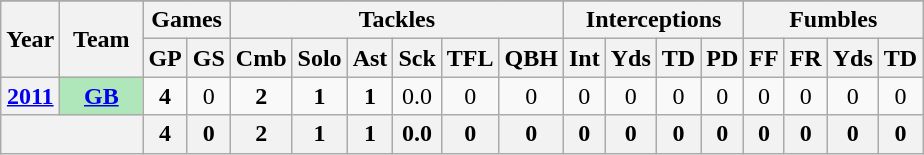<table class="wikitable" style="text-align:center;">
<tr>
</tr>
<tr>
<th rowspan="2">Year</th>
<th rowspan="2">Team</th>
<th colspan="2">Games</th>
<th colspan="6">Tackles</th>
<th colspan="4">Interceptions</th>
<th colspan="4">Fumbles</th>
</tr>
<tr>
<th>GP</th>
<th>GS</th>
<th>Cmb</th>
<th>Solo</th>
<th>Ast</th>
<th>Sck</th>
<th>TFL</th>
<th>QBH</th>
<th>Int</th>
<th>Yds</th>
<th>TD</th>
<th>PD</th>
<th>FF</th>
<th>FR</th>
<th>Yds</th>
<th>TD</th>
</tr>
<tr>
<th><a href='#'>2011</a></th>
<th style="background:#afe6ba; width:3em;"><a href='#'>GB</a></th>
<td><strong>4</strong></td>
<td>0</td>
<td><strong>2</strong></td>
<td><strong>1</strong></td>
<td><strong>1</strong></td>
<td>0.0</td>
<td>0</td>
<td>0</td>
<td>0</td>
<td>0</td>
<td>0</td>
<td>0</td>
<td>0</td>
<td>0</td>
<td>0</td>
<td>0</td>
</tr>
<tr>
<th colspan="2"></th>
<th>4</th>
<th>0</th>
<th>2</th>
<th>1</th>
<th>1</th>
<th>0.0</th>
<th>0</th>
<th>0</th>
<th>0</th>
<th>0</th>
<th>0</th>
<th>0</th>
<th>0</th>
<th>0</th>
<th>0</th>
<th>0</th>
</tr>
</table>
